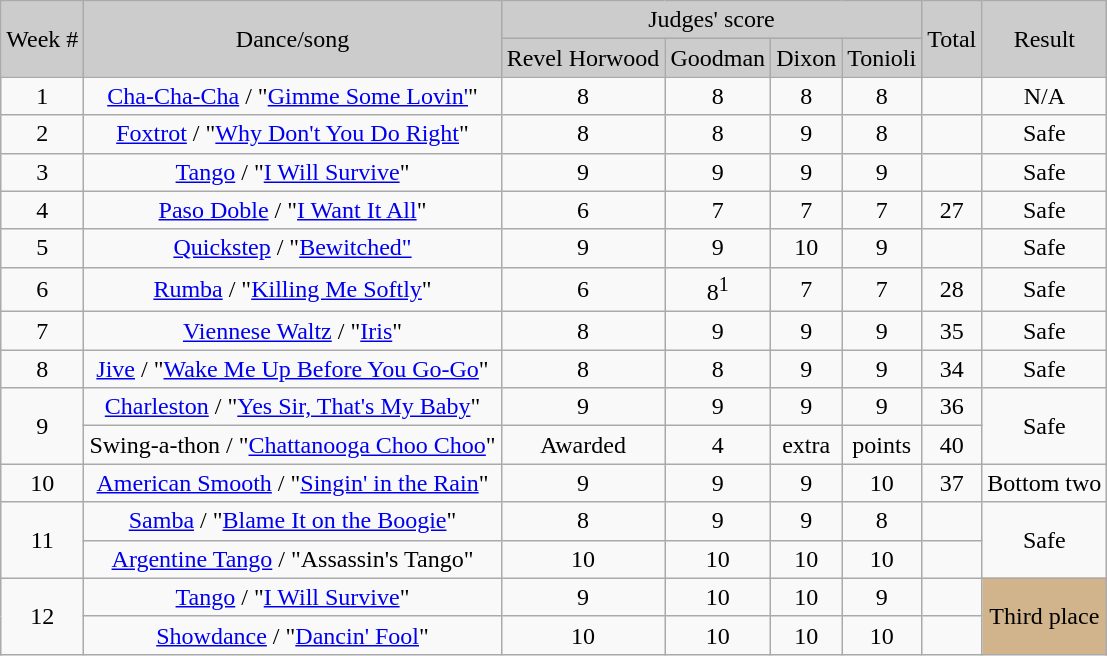<table class="wikitable" style="text-align:center;">
<tr style="background:#ccc;">
<td rowspan="2">Week #</td>
<td rowspan="2">Dance/song</td>
<td colspan="4">Judges' score</td>
<td rowspan="2">Total</td>
<td rowspan="2">Result</td>
</tr>
<tr style="text-align:center; background:#ccc; background:#ccc;">
<td width:10%;">Revel Horwood</td>
<td width:10%;">Goodman</td>
<td width:10%;">Dixon</td>
<td width:10%;">Tonioli</td>
</tr>
<tr>
<td>1</td>
<td><a href='#'>Cha-Cha-Cha</a> / "<a href='#'>Gimme Some Lovin'</a>"</td>
<td>8</td>
<td>8</td>
<td>8</td>
<td>8</td>
<td></td>
<td>N/A</td>
</tr>
<tr>
<td>2</td>
<td><a href='#'>Foxtrot</a> / "<a href='#'>Why Don't You Do Right</a>"</td>
<td>8</td>
<td>8</td>
<td>9</td>
<td>8</td>
<td></td>
<td>Safe</td>
</tr>
<tr>
<td>3</td>
<td><a href='#'>Tango</a> / "<a href='#'>I Will Survive</a>"</td>
<td>9</td>
<td>9</td>
<td>9</td>
<td>9</td>
<td></td>
<td>Safe</td>
</tr>
<tr>
<td>4</td>
<td><a href='#'>Paso Doble</a> / "<a href='#'>I Want It All</a>"</td>
<td>6</td>
<td>7</td>
<td>7</td>
<td>7</td>
<td>27</td>
<td>Safe</td>
</tr>
<tr>
<td>5</td>
<td><a href='#'>Quickstep</a> / "<a href='#'>Bewitched"</a></td>
<td>9</td>
<td>9</td>
<td>10</td>
<td>9</td>
<td></td>
<td>Safe</td>
</tr>
<tr>
<td>6</td>
<td><a href='#'>Rumba</a> / "<a href='#'>Killing Me Softly</a>"</td>
<td>6</td>
<td>8<sup>1</sup></td>
<td>7</td>
<td>7</td>
<td>28</td>
<td>Safe</td>
</tr>
<tr>
<td>7</td>
<td><a href='#'>Viennese Waltz</a> / "<a href='#'>Iris</a>"</td>
<td>8</td>
<td>9</td>
<td>9</td>
<td>9</td>
<td>35</td>
<td>Safe</td>
</tr>
<tr>
<td>8</td>
<td><a href='#'>Jive</a> / "<a href='#'>Wake Me Up Before You Go-Go</a>"</td>
<td>8</td>
<td>8</td>
<td>9</td>
<td>9</td>
<td>34</td>
<td>Safe</td>
</tr>
<tr>
<td rowspan="2">9</td>
<td><a href='#'>Charleston</a> / "<a href='#'>Yes Sir, That's My Baby</a>"</td>
<td>9</td>
<td>9</td>
<td>9</td>
<td>9</td>
<td>36</td>
<td rowspan="2">Safe</td>
</tr>
<tr>
<td>Swing-a-thon / "<a href='#'>Chattanooga Choo Choo</a>"</td>
<td>Awarded</td>
<td>4</td>
<td>extra</td>
<td>points</td>
<td>40</td>
</tr>
<tr>
<td>10</td>
<td><a href='#'>American Smooth</a> / "<a href='#'>Singin' in the Rain</a>"</td>
<td>9</td>
<td>9</td>
<td>9</td>
<td>10</td>
<td>37</td>
<td>Bottom two</td>
</tr>
<tr>
<td rowspan="2">11</td>
<td><a href='#'>Samba</a> / "<a href='#'>Blame It on the Boogie</a>"</td>
<td>8</td>
<td>9</td>
<td>9</td>
<td>8</td>
<td></td>
<td rowspan="2">Safe</td>
</tr>
<tr>
<td><a href='#'>Argentine Tango</a> / "Assassin's Tango"</td>
<td>10</td>
<td>10</td>
<td>10</td>
<td>10</td>
<td></td>
</tr>
<tr>
<td rowspan="2">12</td>
<td><a href='#'>Tango</a> / "<a href='#'>I Will Survive</a>"</td>
<td>9</td>
<td>10</td>
<td>10</td>
<td>9</td>
<td></td>
<td style="background:tan;" rowspan="2">Third place</td>
</tr>
<tr>
<td><a href='#'>Showdance</a> / "<a href='#'>Dancin' Fool</a>"</td>
<td>10</td>
<td>10</td>
<td>10</td>
<td>10</td>
<td></td>
</tr>
</table>
